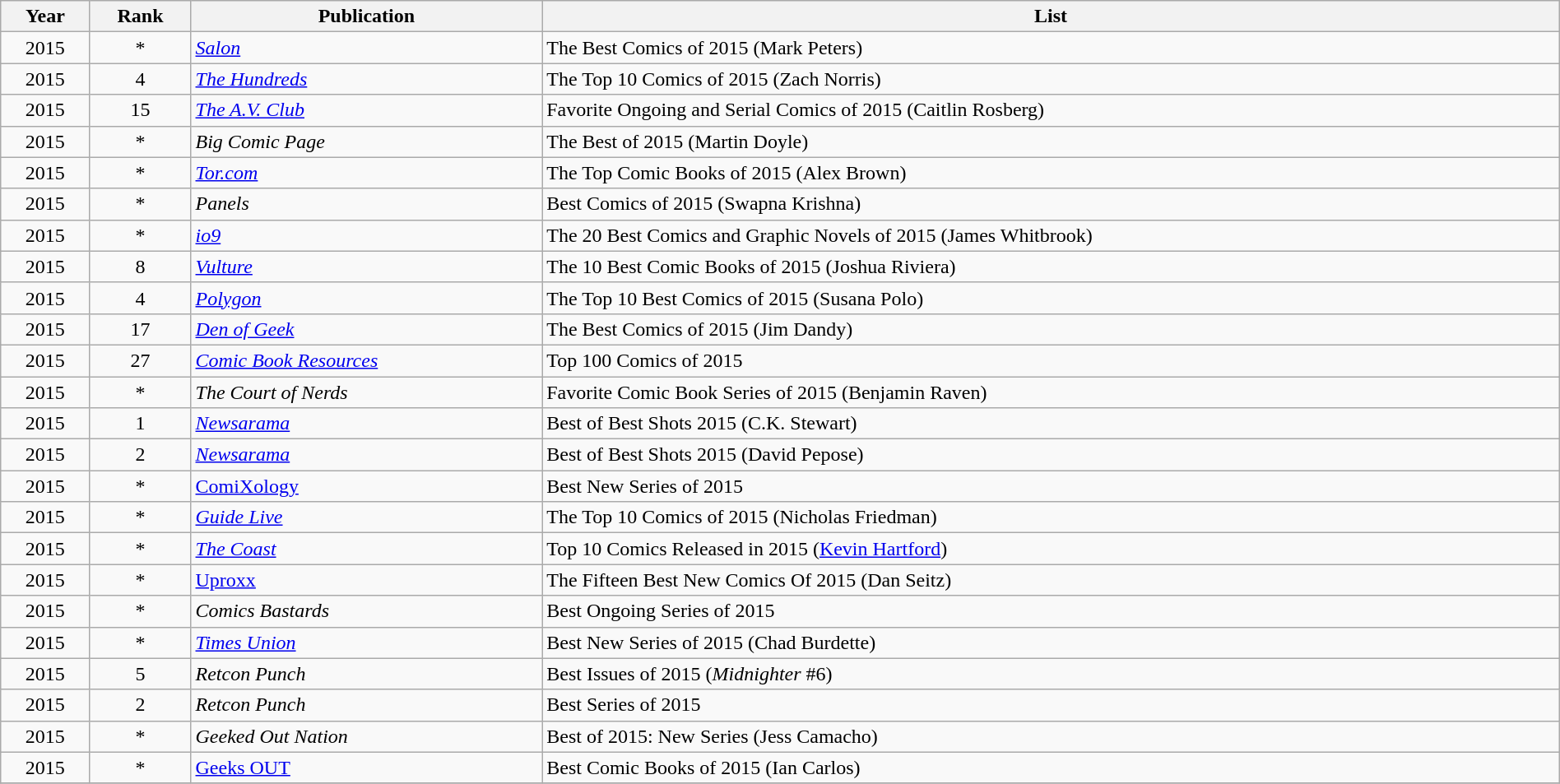<table class="wikitable sortable" style="width:100%;">
<tr>
<th>Year</th>
<th>Rank</th>
<th>Publication</th>
<th>List</th>
</tr>
<tr>
<td style="text-align:center;">2015</td>
<td style="text-align:center;">*</td>
<td><em><a href='#'>Salon</a></em></td>
<td>The Best Comics of 2015 (Mark Peters)</td>
</tr>
<tr>
<td style="text-align:center;">2015</td>
<td style="text-align:center;">4</td>
<td><em><a href='#'>The Hundreds</a></em></td>
<td>The Top 10 Comics of 2015 (Zach Norris)</td>
</tr>
<tr>
<td style="text-align:center;">2015</td>
<td style="text-align:center;">15</td>
<td><em><a href='#'>The A.V. Club</a></em></td>
<td>Favorite Ongoing and Serial Comics of 2015 (Caitlin Rosberg)</td>
</tr>
<tr>
<td style="text-align:center;">2015</td>
<td style="text-align:center;">*</td>
<td><em>Big Comic Page</em></td>
<td>The Best of 2015 (Martin Doyle)</td>
</tr>
<tr>
<td style="text-align:center;">2015</td>
<td style="text-align:center;">*</td>
<td><em><a href='#'>Tor.com</a></em></td>
<td>The Top Comic Books of 2015 (Alex Brown)</td>
</tr>
<tr>
<td style="text-align:center;">2015</td>
<td style="text-align:center;">*</td>
<td><em>Panels</em></td>
<td>Best Comics of 2015 (Swapna Krishna)</td>
</tr>
<tr>
<td style="text-align:center;">2015</td>
<td style="text-align:center;">*</td>
<td><em><a href='#'>io9</a></em></td>
<td>The 20 Best Comics and Graphic Novels of 2015 (James Whitbrook)</td>
</tr>
<tr>
<td style="text-align:center;">2015</td>
<td style="text-align:center;">8</td>
<td><em><a href='#'>Vulture</a></em></td>
<td>The 10 Best Comic Books of 2015 (Joshua Riviera)</td>
</tr>
<tr>
<td style="text-align:center;">2015</td>
<td style="text-align:center;">4</td>
<td><em><a href='#'>Polygon</a></em></td>
<td>The Top 10 Best Comics of 2015 (Susana Polo)</td>
</tr>
<tr>
<td style="text-align:center;">2015</td>
<td style="text-align:center;">17</td>
<td><em><a href='#'>Den of Geek</a></em></td>
<td>The Best Comics of 2015 (Jim Dandy)</td>
</tr>
<tr>
<td style="text-align:center;">2015</td>
<td style="text-align:center;">27</td>
<td><em><a href='#'>Comic Book Resources</a></em></td>
<td>Top 100 Comics of 2015</td>
</tr>
<tr>
<td style="text-align:center;">2015</td>
<td style="text-align:center;">*</td>
<td><em>The Court of Nerds</em></td>
<td>Favorite Comic Book Series of 2015 (Benjamin Raven)</td>
</tr>
<tr>
<td style="text-align:center;">2015</td>
<td style="text-align:center;">1</td>
<td><em><a href='#'>Newsarama</a></em></td>
<td>Best of Best Shots 2015 (C.K. Stewart)</td>
</tr>
<tr>
<td style="text-align:center;">2015</td>
<td style="text-align:center;">2</td>
<td><em><a href='#'>Newsarama</a></em></td>
<td>Best of Best Shots 2015 (David Pepose)</td>
</tr>
<tr>
<td style="text-align:center;">2015</td>
<td style="text-align:center;">*</td>
<td><a href='#'>ComiXology</a></td>
<td>Best New Series of 2015</td>
</tr>
<tr>
<td style="text-align:center;">2015</td>
<td style="text-align:center;">*</td>
<td><em><a href='#'>Guide Live</a></em></td>
<td>The Top 10 Comics of 2015 (Nicholas Friedman)</td>
</tr>
<tr>
<td style="text-align:center;">2015</td>
<td style="text-align:center;">*</td>
<td><em><a href='#'>The Coast</a></em></td>
<td>Top 10 Comics Released in 2015 (<a href='#'>Kevin Hartford</a>)</td>
</tr>
<tr>
<td style="text-align:center;">2015</td>
<td style="text-align:center;">*</td>
<td><a href='#'>Uproxx</a></td>
<td>The Fifteen Best New Comics Of 2015 (Dan Seitz)</td>
</tr>
<tr>
<td style="text-align:center;">2015</td>
<td style="text-align:center;">*</td>
<td><em>Comics Bastards</em></td>
<td>Best Ongoing Series of 2015</td>
</tr>
<tr>
<td style="text-align:center;">2015</td>
<td style="text-align:center;">*</td>
<td><em><a href='#'>Times Union</a></em></td>
<td>Best New Series of 2015 (Chad Burdette)</td>
</tr>
<tr>
<td style="text-align:center;">2015</td>
<td style="text-align:center;">5</td>
<td><em>Retcon Punch</em></td>
<td>Best Issues of 2015 (<em>Midnighter</em> #6)</td>
</tr>
<tr>
<td style="text-align:center;">2015</td>
<td style="text-align:center;">2</td>
<td><em>Retcon Punch</em></td>
<td>Best Series of 2015</td>
</tr>
<tr>
<td style="text-align:center;">2015</td>
<td style="text-align:center;">*</td>
<td><em>Geeked Out Nation</em></td>
<td>Best of 2015: New Series (Jess Camacho)</td>
</tr>
<tr>
<td style="text-align:center;">2015</td>
<td style="text-align:center;">*</td>
<td><a href='#'>Geeks OUT</a></td>
<td>Best Comic Books of 2015 (Ian Carlos)</td>
</tr>
<tr>
</tr>
</table>
